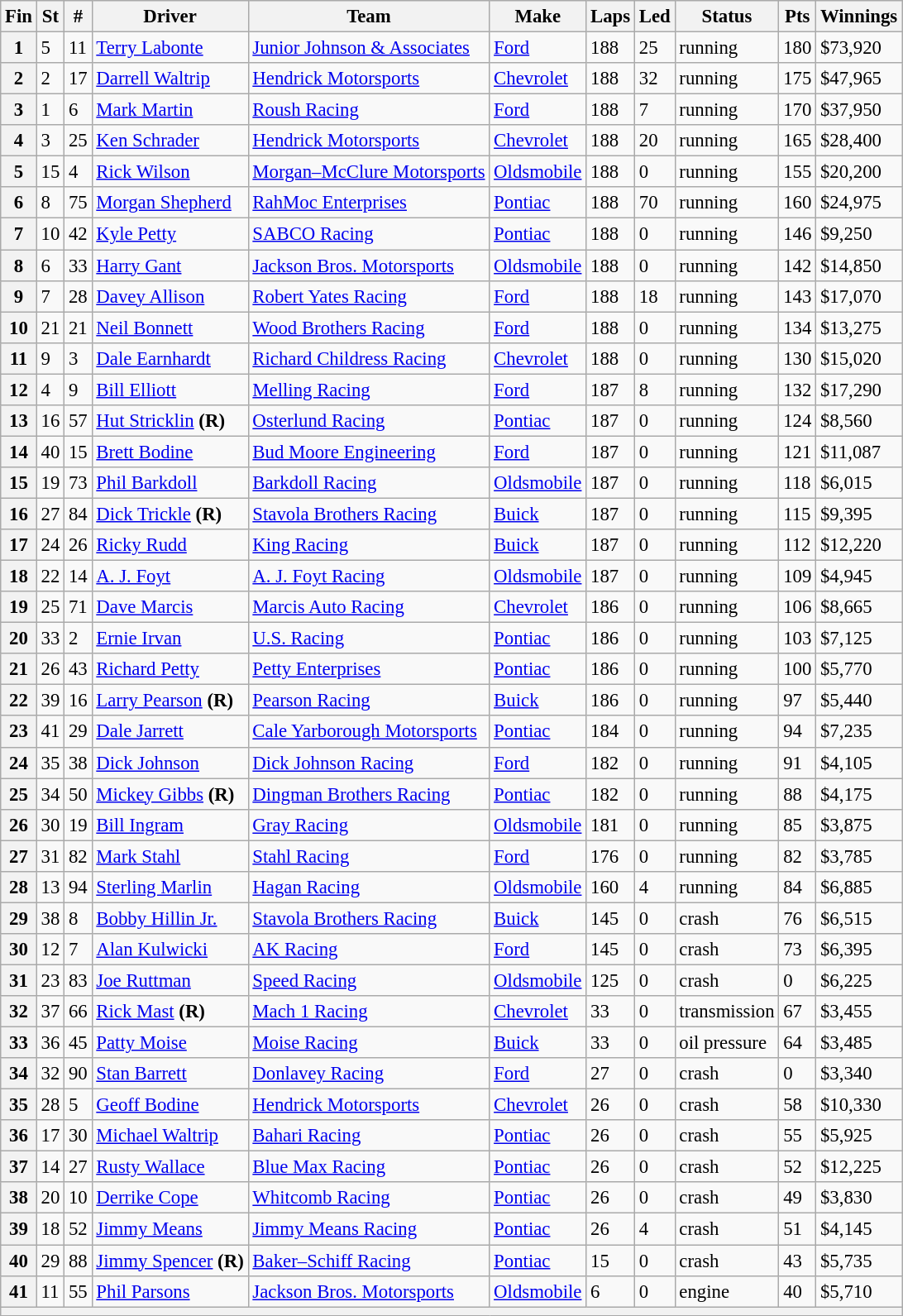<table class="wikitable" style="font-size:95%">
<tr>
<th>Fin</th>
<th>St</th>
<th>#</th>
<th>Driver</th>
<th>Team</th>
<th>Make</th>
<th>Laps</th>
<th>Led</th>
<th>Status</th>
<th>Pts</th>
<th>Winnings</th>
</tr>
<tr>
<th>1</th>
<td>5</td>
<td>11</td>
<td><a href='#'>Terry Labonte</a></td>
<td><a href='#'>Junior Johnson & Associates</a></td>
<td><a href='#'>Ford</a></td>
<td>188</td>
<td>25</td>
<td>running</td>
<td>180</td>
<td>$73,920</td>
</tr>
<tr>
<th>2</th>
<td>2</td>
<td>17</td>
<td><a href='#'>Darrell Waltrip</a></td>
<td><a href='#'>Hendrick Motorsports</a></td>
<td><a href='#'>Chevrolet</a></td>
<td>188</td>
<td>32</td>
<td>running</td>
<td>175</td>
<td>$47,965</td>
</tr>
<tr>
<th>3</th>
<td>1</td>
<td>6</td>
<td><a href='#'>Mark Martin</a></td>
<td><a href='#'>Roush Racing</a></td>
<td><a href='#'>Ford</a></td>
<td>188</td>
<td>7</td>
<td>running</td>
<td>170</td>
<td>$37,950</td>
</tr>
<tr>
<th>4</th>
<td>3</td>
<td>25</td>
<td><a href='#'>Ken Schrader</a></td>
<td><a href='#'>Hendrick Motorsports</a></td>
<td><a href='#'>Chevrolet</a></td>
<td>188</td>
<td>20</td>
<td>running</td>
<td>165</td>
<td>$28,400</td>
</tr>
<tr>
<th>5</th>
<td>15</td>
<td>4</td>
<td><a href='#'>Rick Wilson</a></td>
<td><a href='#'>Morgan–McClure Motorsports</a></td>
<td><a href='#'>Oldsmobile</a></td>
<td>188</td>
<td>0</td>
<td>running</td>
<td>155</td>
<td>$20,200</td>
</tr>
<tr>
<th>6</th>
<td>8</td>
<td>75</td>
<td><a href='#'>Morgan Shepherd</a></td>
<td><a href='#'>RahMoc Enterprises</a></td>
<td><a href='#'>Pontiac</a></td>
<td>188</td>
<td>70</td>
<td>running</td>
<td>160</td>
<td>$24,975</td>
</tr>
<tr>
<th>7</th>
<td>10</td>
<td>42</td>
<td><a href='#'>Kyle Petty</a></td>
<td><a href='#'>SABCO Racing</a></td>
<td><a href='#'>Pontiac</a></td>
<td>188</td>
<td>0</td>
<td>running</td>
<td>146</td>
<td>$9,250</td>
</tr>
<tr>
<th>8</th>
<td>6</td>
<td>33</td>
<td><a href='#'>Harry Gant</a></td>
<td><a href='#'>Jackson Bros. Motorsports</a></td>
<td><a href='#'>Oldsmobile</a></td>
<td>188</td>
<td>0</td>
<td>running</td>
<td>142</td>
<td>$14,850</td>
</tr>
<tr>
<th>9</th>
<td>7</td>
<td>28</td>
<td><a href='#'>Davey Allison</a></td>
<td><a href='#'>Robert Yates Racing</a></td>
<td><a href='#'>Ford</a></td>
<td>188</td>
<td>18</td>
<td>running</td>
<td>143</td>
<td>$17,070</td>
</tr>
<tr>
<th>10</th>
<td>21</td>
<td>21</td>
<td><a href='#'>Neil Bonnett</a></td>
<td><a href='#'>Wood Brothers Racing</a></td>
<td><a href='#'>Ford</a></td>
<td>188</td>
<td>0</td>
<td>running</td>
<td>134</td>
<td>$13,275</td>
</tr>
<tr>
<th>11</th>
<td>9</td>
<td>3</td>
<td><a href='#'>Dale Earnhardt</a></td>
<td><a href='#'>Richard Childress Racing</a></td>
<td><a href='#'>Chevrolet</a></td>
<td>188</td>
<td>0</td>
<td>running</td>
<td>130</td>
<td>$15,020</td>
</tr>
<tr>
<th>12</th>
<td>4</td>
<td>9</td>
<td><a href='#'>Bill Elliott</a></td>
<td><a href='#'>Melling Racing</a></td>
<td><a href='#'>Ford</a></td>
<td>187</td>
<td>8</td>
<td>running</td>
<td>132</td>
<td>$17,290</td>
</tr>
<tr>
<th>13</th>
<td>16</td>
<td>57</td>
<td><a href='#'>Hut Stricklin</a> <strong>(R)</strong></td>
<td><a href='#'>Osterlund Racing</a></td>
<td><a href='#'>Pontiac</a></td>
<td>187</td>
<td>0</td>
<td>running</td>
<td>124</td>
<td>$8,560</td>
</tr>
<tr>
<th>14</th>
<td>40</td>
<td>15</td>
<td><a href='#'>Brett Bodine</a></td>
<td><a href='#'>Bud Moore Engineering</a></td>
<td><a href='#'>Ford</a></td>
<td>187</td>
<td>0</td>
<td>running</td>
<td>121</td>
<td>$11,087</td>
</tr>
<tr>
<th>15</th>
<td>19</td>
<td>73</td>
<td><a href='#'>Phil Barkdoll</a></td>
<td><a href='#'>Barkdoll Racing</a></td>
<td><a href='#'>Oldsmobile</a></td>
<td>187</td>
<td>0</td>
<td>running</td>
<td>118</td>
<td>$6,015</td>
</tr>
<tr>
<th>16</th>
<td>27</td>
<td>84</td>
<td><a href='#'>Dick Trickle</a> <strong>(R)</strong></td>
<td><a href='#'>Stavola Brothers Racing</a></td>
<td><a href='#'>Buick</a></td>
<td>187</td>
<td>0</td>
<td>running</td>
<td>115</td>
<td>$9,395</td>
</tr>
<tr>
<th>17</th>
<td>24</td>
<td>26</td>
<td><a href='#'>Ricky Rudd</a></td>
<td><a href='#'>King Racing</a></td>
<td><a href='#'>Buick</a></td>
<td>187</td>
<td>0</td>
<td>running</td>
<td>112</td>
<td>$12,220</td>
</tr>
<tr>
<th>18</th>
<td>22</td>
<td>14</td>
<td><a href='#'>A. J. Foyt</a></td>
<td><a href='#'>A. J. Foyt Racing</a></td>
<td><a href='#'>Oldsmobile</a></td>
<td>187</td>
<td>0</td>
<td>running</td>
<td>109</td>
<td>$4,945</td>
</tr>
<tr>
<th>19</th>
<td>25</td>
<td>71</td>
<td><a href='#'>Dave Marcis</a></td>
<td><a href='#'>Marcis Auto Racing</a></td>
<td><a href='#'>Chevrolet</a></td>
<td>186</td>
<td>0</td>
<td>running</td>
<td>106</td>
<td>$8,665</td>
</tr>
<tr>
<th>20</th>
<td>33</td>
<td>2</td>
<td><a href='#'>Ernie Irvan</a></td>
<td><a href='#'>U.S. Racing</a></td>
<td><a href='#'>Pontiac</a></td>
<td>186</td>
<td>0</td>
<td>running</td>
<td>103</td>
<td>$7,125</td>
</tr>
<tr>
<th>21</th>
<td>26</td>
<td>43</td>
<td><a href='#'>Richard Petty</a></td>
<td><a href='#'>Petty Enterprises</a></td>
<td><a href='#'>Pontiac</a></td>
<td>186</td>
<td>0</td>
<td>running</td>
<td>100</td>
<td>$5,770</td>
</tr>
<tr>
<th>22</th>
<td>39</td>
<td>16</td>
<td><a href='#'>Larry Pearson</a> <strong>(R)</strong></td>
<td><a href='#'>Pearson Racing</a></td>
<td><a href='#'>Buick</a></td>
<td>186</td>
<td>0</td>
<td>running</td>
<td>97</td>
<td>$5,440</td>
</tr>
<tr>
<th>23</th>
<td>41</td>
<td>29</td>
<td><a href='#'>Dale Jarrett</a></td>
<td><a href='#'>Cale Yarborough Motorsports</a></td>
<td><a href='#'>Pontiac</a></td>
<td>184</td>
<td>0</td>
<td>running</td>
<td>94</td>
<td>$7,235</td>
</tr>
<tr>
<th>24</th>
<td>35</td>
<td>38</td>
<td><a href='#'>Dick Johnson</a></td>
<td><a href='#'>Dick Johnson Racing</a></td>
<td><a href='#'>Ford</a></td>
<td>182</td>
<td>0</td>
<td>running</td>
<td>91</td>
<td>$4,105</td>
</tr>
<tr>
<th>25</th>
<td>34</td>
<td>50</td>
<td><a href='#'>Mickey Gibbs</a> <strong>(R)</strong></td>
<td><a href='#'>Dingman Brothers Racing</a></td>
<td><a href='#'>Pontiac</a></td>
<td>182</td>
<td>0</td>
<td>running</td>
<td>88</td>
<td>$4,175</td>
</tr>
<tr>
<th>26</th>
<td>30</td>
<td>19</td>
<td><a href='#'>Bill Ingram</a></td>
<td><a href='#'>Gray Racing</a></td>
<td><a href='#'>Oldsmobile</a></td>
<td>181</td>
<td>0</td>
<td>running</td>
<td>85</td>
<td>$3,875</td>
</tr>
<tr>
<th>27</th>
<td>31</td>
<td>82</td>
<td><a href='#'>Mark Stahl</a></td>
<td><a href='#'>Stahl Racing</a></td>
<td><a href='#'>Ford</a></td>
<td>176</td>
<td>0</td>
<td>running</td>
<td>82</td>
<td>$3,785</td>
</tr>
<tr>
<th>28</th>
<td>13</td>
<td>94</td>
<td><a href='#'>Sterling Marlin</a></td>
<td><a href='#'>Hagan Racing</a></td>
<td><a href='#'>Oldsmobile</a></td>
<td>160</td>
<td>4</td>
<td>running</td>
<td>84</td>
<td>$6,885</td>
</tr>
<tr>
<th>29</th>
<td>38</td>
<td>8</td>
<td><a href='#'>Bobby Hillin Jr.</a></td>
<td><a href='#'>Stavola Brothers Racing</a></td>
<td><a href='#'>Buick</a></td>
<td>145</td>
<td>0</td>
<td>crash</td>
<td>76</td>
<td>$6,515</td>
</tr>
<tr>
<th>30</th>
<td>12</td>
<td>7</td>
<td><a href='#'>Alan Kulwicki</a></td>
<td><a href='#'>AK Racing</a></td>
<td><a href='#'>Ford</a></td>
<td>145</td>
<td>0</td>
<td>crash</td>
<td>73</td>
<td>$6,395</td>
</tr>
<tr>
<th>31</th>
<td>23</td>
<td>83</td>
<td><a href='#'>Joe Ruttman</a></td>
<td><a href='#'>Speed Racing</a></td>
<td><a href='#'>Oldsmobile</a></td>
<td>125</td>
<td>0</td>
<td>crash</td>
<td>0</td>
<td>$6,225</td>
</tr>
<tr>
<th>32</th>
<td>37</td>
<td>66</td>
<td><a href='#'>Rick Mast</a> <strong>(R)</strong></td>
<td><a href='#'>Mach 1 Racing</a></td>
<td><a href='#'>Chevrolet</a></td>
<td>33</td>
<td>0</td>
<td>transmission</td>
<td>67</td>
<td>$3,455</td>
</tr>
<tr>
<th>33</th>
<td>36</td>
<td>45</td>
<td><a href='#'>Patty Moise</a></td>
<td><a href='#'>Moise Racing</a></td>
<td><a href='#'>Buick</a></td>
<td>33</td>
<td>0</td>
<td>oil pressure</td>
<td>64</td>
<td>$3,485</td>
</tr>
<tr>
<th>34</th>
<td>32</td>
<td>90</td>
<td><a href='#'>Stan Barrett</a></td>
<td><a href='#'>Donlavey Racing</a></td>
<td><a href='#'>Ford</a></td>
<td>27</td>
<td>0</td>
<td>crash</td>
<td>0</td>
<td>$3,340</td>
</tr>
<tr>
<th>35</th>
<td>28</td>
<td>5</td>
<td><a href='#'>Geoff Bodine</a></td>
<td><a href='#'>Hendrick Motorsports</a></td>
<td><a href='#'>Chevrolet</a></td>
<td>26</td>
<td>0</td>
<td>crash</td>
<td>58</td>
<td>$10,330</td>
</tr>
<tr>
<th>36</th>
<td>17</td>
<td>30</td>
<td><a href='#'>Michael Waltrip</a></td>
<td><a href='#'>Bahari Racing</a></td>
<td><a href='#'>Pontiac</a></td>
<td>26</td>
<td>0</td>
<td>crash</td>
<td>55</td>
<td>$5,925</td>
</tr>
<tr>
<th>37</th>
<td>14</td>
<td>27</td>
<td><a href='#'>Rusty Wallace</a></td>
<td><a href='#'>Blue Max Racing</a></td>
<td><a href='#'>Pontiac</a></td>
<td>26</td>
<td>0</td>
<td>crash</td>
<td>52</td>
<td>$12,225</td>
</tr>
<tr>
<th>38</th>
<td>20</td>
<td>10</td>
<td><a href='#'>Derrike Cope</a></td>
<td><a href='#'>Whitcomb Racing</a></td>
<td><a href='#'>Pontiac</a></td>
<td>26</td>
<td>0</td>
<td>crash</td>
<td>49</td>
<td>$3,830</td>
</tr>
<tr>
<th>39</th>
<td>18</td>
<td>52</td>
<td><a href='#'>Jimmy Means</a></td>
<td><a href='#'>Jimmy Means Racing</a></td>
<td><a href='#'>Pontiac</a></td>
<td>26</td>
<td>4</td>
<td>crash</td>
<td>51</td>
<td>$4,145</td>
</tr>
<tr>
<th>40</th>
<td>29</td>
<td>88</td>
<td><a href='#'>Jimmy Spencer</a> <strong>(R)</strong></td>
<td><a href='#'>Baker–Schiff Racing</a></td>
<td><a href='#'>Pontiac</a></td>
<td>15</td>
<td>0</td>
<td>crash</td>
<td>43</td>
<td>$5,735</td>
</tr>
<tr>
<th>41</th>
<td>11</td>
<td>55</td>
<td><a href='#'>Phil Parsons</a></td>
<td><a href='#'>Jackson Bros. Motorsports</a></td>
<td><a href='#'>Oldsmobile</a></td>
<td>6</td>
<td>0</td>
<td>engine</td>
<td>40</td>
<td>$5,710</td>
</tr>
<tr>
<th colspan="11"></th>
</tr>
</table>
